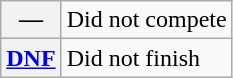<table class="wikitable">
<tr>
<th scope="row">—</th>
<td>Did not compete</td>
</tr>
<tr>
<th scope="row"><a href='#'>DNF</a></th>
<td>Did not finish</td>
</tr>
</table>
